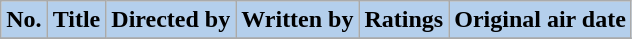<table class="wikitable plainrowheaders">
<tr style="color:black">
<th style="background: #B4CFEC;">No.</th>
<th style="background: #B4CFEC;">Title</th>
<th style="background: #B4CFEC;">Directed by</th>
<th style="background: #B4CFEC;">Written by</th>
<th style="background: #B4CFEC;">Ratings</th>
<th style="background: #B4CFEC;">Original air date</th>
</tr>
<tr>
</tr>
</table>
